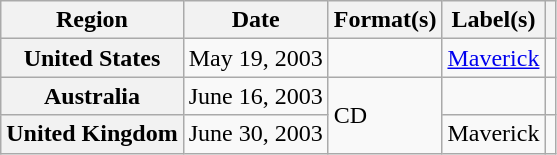<table class="wikitable plainrowheaders">
<tr>
<th scope="col">Region</th>
<th scope="col">Date</th>
<th scope="col">Format(s)</th>
<th scope="col">Label(s)</th>
<th scope="col"></th>
</tr>
<tr>
<th scope="row">United States</th>
<td>May 19, 2003</td>
<td></td>
<td><a href='#'>Maverick</a></td>
<td></td>
</tr>
<tr>
<th scope="row">Australia</th>
<td>June 16, 2003</td>
<td rowspan="2">CD</td>
<td></td>
<td></td>
</tr>
<tr>
<th scope="row">United Kingdom</th>
<td>June 30, 2003</td>
<td>Maverick</td>
<td></td>
</tr>
</table>
